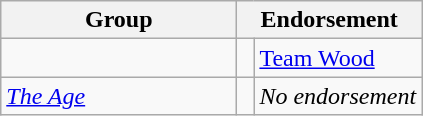<table class="wikitable sortable right">
<tr>
<th style="width:150px;">Group</th>
<th colspan=2>Endorsement</th>
</tr>
<tr>
<td></td>
<td width="3pt" > </td>
<td><a href='#'>Team Wood</a></td>
</tr>
<tr>
<td><em><a href='#'>The Age</a></em></td>
<td width="3pt" > </td>
<td><em>No endorsement</em></td>
</tr>
</table>
